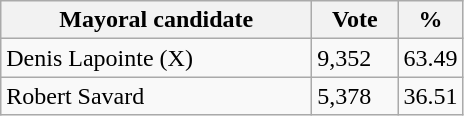<table class="wikitable">
<tr>
<th bgcolor="#DDDDFF" width="200px">Mayoral candidate</th>
<th bgcolor="#DDDDFF" width="50px">Vote </th>
<th bgcolor="#DDDDFF" width="30px">%</th>
</tr>
<tr>
<td>Denis Lapointe (X)</td>
<td>9,352</td>
<td>63.49</td>
</tr>
<tr>
<td>Robert Savard</td>
<td>5,378</td>
<td>36.51</td>
</tr>
</table>
